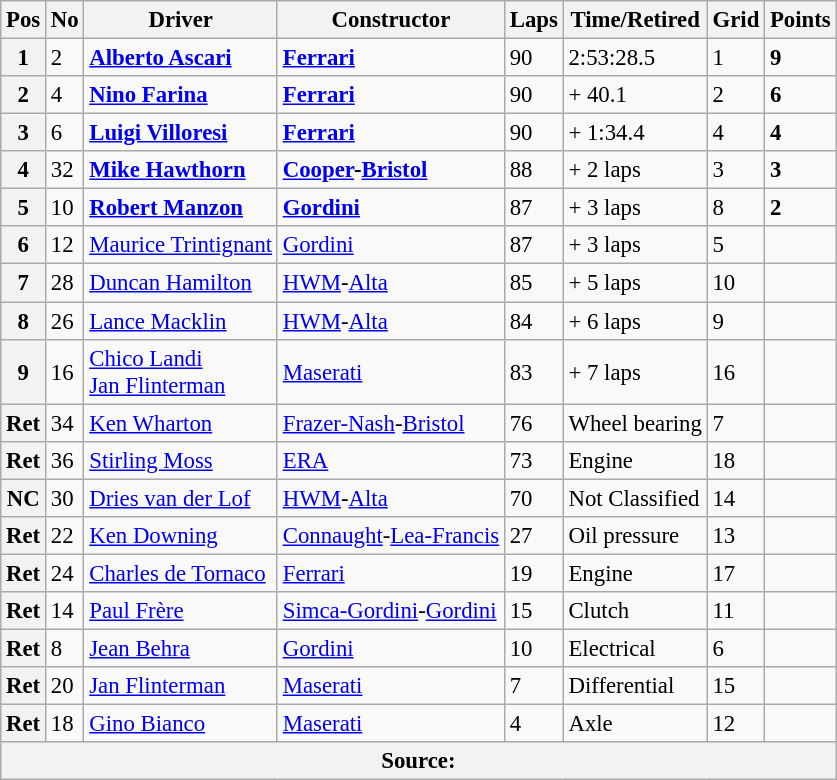<table class="wikitable" style="font-size:95%">
<tr>
<th>Pos</th>
<th>No</th>
<th>Driver</th>
<th>Constructor</th>
<th>Laps</th>
<th>Time/Retired</th>
<th>Grid</th>
<th>Points</th>
</tr>
<tr>
<th>1</th>
<td>2</td>
<td> <strong><a href='#'>Alberto Ascari</a></strong></td>
<td><strong><a href='#'>Ferrari</a></strong></td>
<td>90</td>
<td>2:53:28.5</td>
<td>1</td>
<td><strong>9</strong></td>
</tr>
<tr>
<th>2</th>
<td>4</td>
<td> <strong><a href='#'>Nino Farina</a></strong></td>
<td><strong><a href='#'>Ferrari</a></strong></td>
<td>90</td>
<td>+ 40.1</td>
<td>2</td>
<td><strong>6</strong></td>
</tr>
<tr>
<th>3</th>
<td>6</td>
<td> <strong><a href='#'>Luigi Villoresi</a></strong></td>
<td><strong><a href='#'>Ferrari</a></strong></td>
<td>90</td>
<td>+ 1:34.4</td>
<td>4</td>
<td><strong>4</strong></td>
</tr>
<tr>
<th>4</th>
<td>32</td>
<td> <strong><a href='#'>Mike Hawthorn</a></strong></td>
<td><strong><a href='#'>Cooper</a>-<a href='#'>Bristol</a></strong></td>
<td>88</td>
<td>+ 2 laps</td>
<td>3</td>
<td><strong>3</strong></td>
</tr>
<tr>
<th>5</th>
<td>10</td>
<td> <strong><a href='#'>Robert Manzon</a></strong></td>
<td><strong><a href='#'>Gordini</a></strong></td>
<td>87</td>
<td>+ 3 laps</td>
<td>8</td>
<td><strong>2</strong></td>
</tr>
<tr>
<th>6</th>
<td>12</td>
<td> <a href='#'>Maurice Trintignant</a></td>
<td><a href='#'>Gordini</a></td>
<td>87</td>
<td>+ 3 laps</td>
<td>5</td>
<td></td>
</tr>
<tr>
<th>7</th>
<td>28</td>
<td> <a href='#'>Duncan Hamilton</a></td>
<td><a href='#'>HWM</a>-<a href='#'>Alta</a></td>
<td>85</td>
<td>+ 5 laps</td>
<td>10</td>
<td></td>
</tr>
<tr>
<th>8</th>
<td>26</td>
<td> <a href='#'>Lance Macklin</a></td>
<td><a href='#'>HWM</a>-<a href='#'>Alta</a></td>
<td>84</td>
<td>+ 6 laps</td>
<td>9</td>
<td></td>
</tr>
<tr>
<th>9</th>
<td>16</td>
<td> <a href='#'>Chico Landi</a><br> <a href='#'>Jan Flinterman</a></td>
<td><a href='#'>Maserati</a></td>
<td>83</td>
<td>+ 7 laps</td>
<td>16</td>
<td></td>
</tr>
<tr>
<th>Ret</th>
<td>34</td>
<td> <a href='#'>Ken Wharton</a></td>
<td><a href='#'>Frazer-Nash</a>-<a href='#'>Bristol</a></td>
<td>76</td>
<td>Wheel bearing</td>
<td>7</td>
<td></td>
</tr>
<tr>
<th>Ret</th>
<td>36</td>
<td> <a href='#'>Stirling Moss</a></td>
<td><a href='#'>ERA</a></td>
<td>73</td>
<td>Engine</td>
<td>18</td>
<td></td>
</tr>
<tr>
<th>NC</th>
<td>30</td>
<td> <a href='#'>Dries van der Lof</a></td>
<td><a href='#'>HWM</a>-<a href='#'>Alta</a></td>
<td>70</td>
<td>Not Classified</td>
<td>14</td>
<td></td>
</tr>
<tr>
<th>Ret</th>
<td>22</td>
<td> <a href='#'>Ken Downing</a></td>
<td><a href='#'>Connaught</a>-<a href='#'>Lea-Francis</a></td>
<td>27</td>
<td>Oil pressure</td>
<td>13</td>
<td></td>
</tr>
<tr>
<th>Ret</th>
<td>24</td>
<td> <a href='#'>Charles de Tornaco</a></td>
<td><a href='#'>Ferrari</a></td>
<td>19</td>
<td>Engine</td>
<td>17</td>
<td></td>
</tr>
<tr>
<th>Ret</th>
<td>14</td>
<td> <a href='#'>Paul Frère</a></td>
<td><a href='#'>Simca-Gordini</a>-<a href='#'>Gordini</a></td>
<td>15</td>
<td>Clutch</td>
<td>11</td>
<td></td>
</tr>
<tr>
<th>Ret</th>
<td>8</td>
<td> <a href='#'>Jean Behra</a></td>
<td><a href='#'>Gordini</a></td>
<td>10</td>
<td>Electrical</td>
<td>6</td>
<td></td>
</tr>
<tr>
<th>Ret</th>
<td>20</td>
<td> <a href='#'>Jan Flinterman</a></td>
<td><a href='#'>Maserati</a></td>
<td>7</td>
<td>Differential</td>
<td>15</td>
<td></td>
</tr>
<tr>
<th>Ret</th>
<td>18</td>
<td> <a href='#'>Gino Bianco</a></td>
<td><a href='#'>Maserati</a></td>
<td>4</td>
<td>Axle</td>
<td>12</td>
<td></td>
</tr>
<tr style="background-color:#E5E4E2" align="center">
<th colspan=8>Source: </th>
</tr>
</table>
